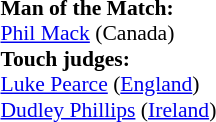<table style="width:100%; font-size:90%;">
<tr>
<td><br><strong>Man of the Match:</strong>
<br><a href='#'>Phil Mack</a> (Canada)<br><strong>Touch judges:</strong>
<br><a href='#'>Luke Pearce</a> (<a href='#'>England</a>)
<br><a href='#'>Dudley Phillips</a>  (<a href='#'>Ireland</a>)</td>
</tr>
</table>
